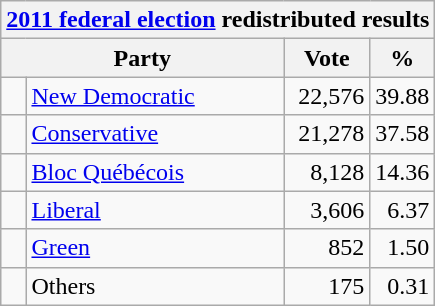<table class="wikitable">
<tr>
<th colspan="4"><a href='#'>2011 federal election</a> redistributed results</th>
</tr>
<tr>
<th bgcolor="#DDDDFF" width="130px" colspan="2">Party</th>
<th bgcolor="#DDDDFF" width="50px">Vote</th>
<th bgcolor="#DDDDFF" width="30px">%</th>
</tr>
<tr>
<td> </td>
<td><a href='#'>New Democratic</a></td>
<td align=right>22,576</td>
<td align=right>39.88</td>
</tr>
<tr>
<td> </td>
<td><a href='#'>Conservative</a></td>
<td align=right>21,278</td>
<td align=right>37.58</td>
</tr>
<tr>
<td> </td>
<td><a href='#'>Bloc Québécois</a></td>
<td align=right>8,128</td>
<td align=right>14.36</td>
</tr>
<tr>
<td> </td>
<td><a href='#'>Liberal</a></td>
<td align=right>3,606</td>
<td align=right>6.37</td>
</tr>
<tr>
<td> </td>
<td><a href='#'>Green</a></td>
<td align=right>852</td>
<td align=right>1.50</td>
</tr>
<tr>
<td> </td>
<td>Others</td>
<td align=right>175</td>
<td align=right>0.31</td>
</tr>
</table>
